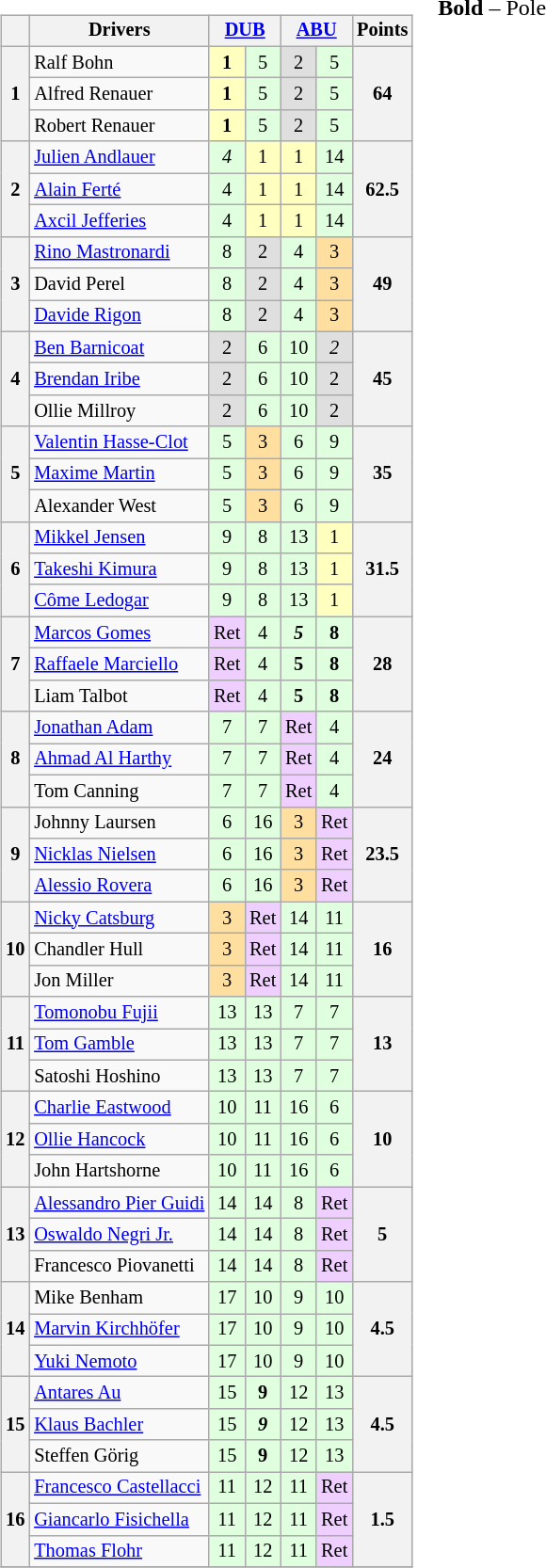<table>
<tr>
<td></td>
<td valign="top"><br><table class="wikitable" style="font-size:85%; text-align:center;">
<tr>
<th></th>
<th>Drivers</th>
<th colspan=2><a href='#'>DUB</a><br></th>
<th colspan=2><a href='#'>ABU</a><br></th>
<th>Points</th>
</tr>
<tr>
<th rowspan="3">1</th>
<td align="left"> Ralf Bohn</td>
<td style="background:#ffffbf;"><strong>1</strong></td>
<td style="background:#dfffdf;">5</td>
<td style="background:#dfdfdf;">2</td>
<td style="background:#dfffdf;">5</td>
<th rowspan="3">64</th>
</tr>
<tr>
<td align="left"> Alfred Renauer</td>
<td style="background:#ffffbf;"><strong>1</strong></td>
<td style="background:#dfffdf;">5</td>
<td style="background:#dfdfdf;">2</td>
<td style="background:#dfffdf;">5</td>
</tr>
<tr>
<td align="left"> Robert Renauer</td>
<td style="background:#ffffbf;"><strong>1</strong></td>
<td style="background:#dfffdf;">5</td>
<td style="background:#dfdfdf;">2</td>
<td style="background:#dfffdf;">5</td>
</tr>
<tr>
<th rowspan="3">2</th>
<td align="left"> <a href='#'>Julien Andlauer</a></td>
<td style="background:#dfffdf;"><em>4</em></td>
<td style="background:#ffffbf;">1</td>
<td style="background:#ffffbf;">1</td>
<td style="background:#dfffdf;">14</td>
<th rowspan="3">62.5</th>
</tr>
<tr>
<td align="left"> <a href='#'>Alain Ferté</a></td>
<td style="background:#dfffdf;">4</td>
<td style="background:#ffffbf;">1</td>
<td style="background:#ffffbf;">1</td>
<td style="background:#dfffdf;">14</td>
</tr>
<tr>
<td align="left"> <a href='#'>Axcil Jefferies</a></td>
<td style="background:#dfffdf;">4</td>
<td style="background:#ffffbf;">1</td>
<td style="background:#ffffbf;">1</td>
<td style="background:#dfffdf;">14</td>
</tr>
<tr>
<th rowspan="3">3</th>
<td align="left"> <a href='#'>Rino Mastronardi</a></td>
<td style="background:#dfffdf;">8</td>
<td style="background:#dfdfdf;">2</td>
<td style="background:#dfffdf;">4</td>
<td style="background:#ffdf9f;">3</td>
<th rowspan="3">49</th>
</tr>
<tr>
<td align="left"> David Perel</td>
<td style="background:#dfffdf;">8</td>
<td style="background:#dfdfdf;">2</td>
<td style="background:#dfffdf;">4</td>
<td style="background:#ffdf9f;">3</td>
</tr>
<tr>
<td align="left"> <a href='#'>Davide Rigon</a></td>
<td style="background:#dfffdf;">8</td>
<td style="background:#dfdfdf;">2</td>
<td style="background:#dfffdf;">4</td>
<td style="background:#ffdf9f;">3</td>
</tr>
<tr>
<th rowspan="3">4</th>
<td align="left"> <a href='#'>Ben Barnicoat</a></td>
<td style="background:#dfdfdf;">2</td>
<td style="background:#dfffdf;">6</td>
<td style="background:#dfffdf;">10</td>
<td style="background:#dfdfdf;"><em>2</em></td>
<th rowspan="3">45</th>
</tr>
<tr>
<td align="left"> <a href='#'>Brendan Iribe</a></td>
<td style="background:#dfdfdf;">2</td>
<td style="background:#dfffdf;">6</td>
<td style="background:#dfffdf;">10</td>
<td style="background:#dfdfdf;">2</td>
</tr>
<tr>
<td align="left"> Ollie Millroy</td>
<td style="background:#dfdfdf;">2</td>
<td style="background:#dfffdf;">6</td>
<td style="background:#dfffdf;">10</td>
<td style="background:#dfdfdf;">2</td>
</tr>
<tr>
<th rowspan="3">5</th>
<td align="left"> <a href='#'>Valentin Hasse-Clot</a></td>
<td style="background:#dfffdf;">5</td>
<td style="background:#ffdf9f;">3</td>
<td style="background:#dfffdf;">6</td>
<td style="background:#dfffdf;">9</td>
<th rowspan="3">35</th>
</tr>
<tr>
<td align="left"> <a href='#'>Maxime Martin</a></td>
<td style="background:#dfffdf;">5</td>
<td style="background:#ffdf9f;">3</td>
<td style="background:#dfffdf;">6</td>
<td style="background:#dfffdf;">9</td>
</tr>
<tr>
<td align="left"> Alexander West</td>
<td style="background:#dfffdf;">5</td>
<td style="background:#ffdf9f;">3</td>
<td style="background:#dfffdf;">6</td>
<td style="background:#dfffdf;">9</td>
</tr>
<tr>
<th rowspan="3">6</th>
<td align="left"> <a href='#'>Mikkel Jensen</a></td>
<td style="background:#dfffdf;">9</td>
<td style="background:#dfffdf;">8</td>
<td style="background:#dfffdf;">13</td>
<td style="background:#ffffbf;">1</td>
<th rowspan="3">31.5</th>
</tr>
<tr>
<td align="left"> <a href='#'>Takeshi Kimura</a></td>
<td style="background:#dfffdf;">9</td>
<td style="background:#dfffdf;">8</td>
<td style="background:#dfffdf;">13</td>
<td style="background:#ffffbf;">1</td>
</tr>
<tr>
<td align="left"> <a href='#'>Côme Ledogar</a></td>
<td style="background:#dfffdf;">9</td>
<td style="background:#dfffdf;">8</td>
<td style="background:#dfffdf;">13</td>
<td style="background:#ffffbf;">1</td>
</tr>
<tr>
<th rowspan="3">7</th>
<td align=left> <a href='#'>Marcos Gomes</a></td>
<td style="background:#efcfff;">Ret</td>
<td style="background:#dfffdf;">4</td>
<td style="background:#dfffdf;"><strong><em>5</em></strong></td>
<td style="background:#dfffdf;"><strong>8</strong></td>
<th rowspan="3">28</th>
</tr>
<tr>
<td align=left> <a href='#'>Raffaele Marciello</a></td>
<td style="background:#efcfff;">Ret</td>
<td style="background:#dfffdf;">4</td>
<td style="background:#dfffdf;"><strong>5</strong></td>
<td style="background:#dfffdf;"><strong>8</strong></td>
</tr>
<tr>
<td align=left> Liam Talbot</td>
<td style="background:#efcfff;">Ret</td>
<td style="background:#dfffdf;">4</td>
<td style="background:#dfffdf;"><strong>5</strong></td>
<td style="background:#dfffdf;"><strong>8</strong></td>
</tr>
<tr>
<th rowspan="3">8</th>
<td align=left> <a href='#'>Jonathan Adam</a></td>
<td style="background:#dfffdf;">7</td>
<td style="background:#dfffdf;">7</td>
<td style="background:#efcfff;">Ret</td>
<td style="background:#dfffdf;">4</td>
<th rowspan="3">24</th>
</tr>
<tr>
<td align=left> <a href='#'>Ahmad Al Harthy</a></td>
<td style="background:#dfffdf;">7</td>
<td style="background:#dfffdf;">7</td>
<td style="background:#efcfff;">Ret</td>
<td style="background:#dfffdf;">4</td>
</tr>
<tr>
<td align=left> Tom Canning</td>
<td style="background:#dfffdf;">7</td>
<td style="background:#dfffdf;">7</td>
<td style="background:#efcfff;">Ret</td>
<td style="background:#dfffdf;">4</td>
</tr>
<tr>
<th rowspan="3">9</th>
<td align=left> Johnny Laursen</td>
<td style="background:#dfffdf;">6</td>
<td style="background:#dfffdf;">16</td>
<td style="background:#ffdf9f;">3</td>
<td style="background:#efcfff;">Ret</td>
<th rowspan="3">23.5</th>
</tr>
<tr>
<td align=left> <a href='#'>Nicklas Nielsen</a></td>
<td style="background:#dfffdf;">6</td>
<td style="background:#dfffdf;">16</td>
<td style="background:#ffdf9f;">3</td>
<td style="background:#efcfff;">Ret</td>
</tr>
<tr>
<td align=left> <a href='#'>Alessio Rovera</a></td>
<td style="background:#dfffdf;">6</td>
<td style="background:#dfffdf;">16</td>
<td style="background:#ffdf9f;">3</td>
<td style="background:#efcfff;">Ret</td>
</tr>
<tr>
<th rowspan="3">10</th>
<td align="left"> <a href='#'>Nicky Catsburg</a></td>
<td style="background:#ffdf9f;">3</td>
<td style="background:#efcfff;">Ret</td>
<td style="background:#dfffdf;">14</td>
<td style="background:#dfffdf;">11</td>
<th rowspan="3">16</th>
</tr>
<tr>
<td align="left"> Chandler Hull</td>
<td style="background:#ffdf9f;">3</td>
<td style="background:#efcfff;">Ret</td>
<td style="background:#dfffdf;">14</td>
<td style="background:#dfffdf;">11</td>
</tr>
<tr>
<td align="left"> Jon Miller</td>
<td style="background:#ffdf9f;">3</td>
<td style="background:#efcfff;">Ret</td>
<td style="background:#dfffdf;">14</td>
<td style="background:#dfffdf;">11</td>
</tr>
<tr>
<th rowspan="3">11</th>
<td align="left"> <a href='#'>Tomonobu Fujii</a></td>
<td style="background:#dfffdf;">13</td>
<td style="background:#dfffdf;">13</td>
<td style="background:#dfffdf;">7</td>
<td style="background:#dfffdf;">7</td>
<th rowspan="3">13</th>
</tr>
<tr>
<td align="left"> <a href='#'>Tom Gamble</a></td>
<td style="background:#dfffdf;">13</td>
<td style="background:#dfffdf;">13</td>
<td style="background:#dfffdf;">7</td>
<td style="background:#dfffdf;">7</td>
</tr>
<tr>
<td align="left"> Satoshi Hoshino</td>
<td style="background:#dfffdf;">13</td>
<td style="background:#dfffdf;">13</td>
<td style="background:#dfffdf;">7</td>
<td style="background:#dfffdf;">7</td>
</tr>
<tr>
<th rowspan="3">12</th>
<td align=left> <a href='#'>Charlie Eastwood</a></td>
<td style="background:#dfffdf;">10</td>
<td style="background:#dfffdf;">11</td>
<td style="background:#dfffdf;">16</td>
<td style="background:#dfffdf;">6</td>
<th rowspan="3">10</th>
</tr>
<tr>
<td align=left> <a href='#'>Ollie Hancock</a></td>
<td style="background:#dfffdf;">10</td>
<td style="background:#dfffdf;">11</td>
<td style="background:#dfffdf;">16</td>
<td style="background:#dfffdf;">6</td>
</tr>
<tr>
<td align=left> John Hartshorne</td>
<td style="background:#dfffdf;">10</td>
<td style="background:#dfffdf;">11</td>
<td style="background:#dfffdf;">16</td>
<td style="background:#dfffdf;">6</td>
</tr>
<tr>
<th rowspan="3">13</th>
<td align="left"> <a href='#'>Alessandro Pier Guidi</a></td>
<td style="background:#dfffdf;">14</td>
<td style="background:#dfffdf;">14</td>
<td style="background:#dfffdf;">8</td>
<td style="background:#efcfff;">Ret</td>
<th rowspan="3">5</th>
</tr>
<tr>
<td align="left"> <a href='#'>Oswaldo Negri Jr.</a></td>
<td style="background:#dfffdf;">14</td>
<td style="background:#dfffdf;">14</td>
<td style="background:#dfffdf;">8</td>
<td style="background:#efcfff;">Ret</td>
</tr>
<tr>
<td align="left"> Francesco Piovanetti</td>
<td style="background:#dfffdf;">14</td>
<td style="background:#dfffdf;">14</td>
<td style="background:#dfffdf;">8</td>
<td style="background:#efcfff;">Ret</td>
</tr>
<tr>
<th rowspan="3">14</th>
<td align="left"> Mike Benham</td>
<td style="background:#dfffdf;">17</td>
<td style="background:#dfffdf;">10</td>
<td style="background:#dfffdf;">9</td>
<td style="background:#dfffdf;">10</td>
<th rowspan="3">4.5</th>
</tr>
<tr>
<td align="left"> <a href='#'>Marvin Kirchhöfer</a></td>
<td style="background:#dfffdf;">17</td>
<td style="background:#dfffdf;">10</td>
<td style="background:#dfffdf;">9</td>
<td style="background:#dfffdf;">10</td>
</tr>
<tr>
<td align="left"> <a href='#'>Yuki Nemoto</a></td>
<td style="background:#dfffdf;">17</td>
<td style="background:#dfffdf;">10</td>
<td style="background:#dfffdf;">9</td>
<td style="background:#dfffdf;">10</td>
</tr>
<tr>
<th rowspan="3">15</th>
<td align="left"> <a href='#'>Antares Au</a></td>
<td style="background:#dfffdf;">15</td>
<td style="background:#dfffdf;"><strong>9</strong></td>
<td style="background:#dfffdf;">12</td>
<td style="background:#dfffdf;">13</td>
<th rowspan="3">4.5</th>
</tr>
<tr>
<td align="left"> <a href='#'>Klaus Bachler</a></td>
<td style="background:#dfffdf;">15</td>
<td style="background:#dfffdf;"><strong><em>9</em></strong></td>
<td style="background:#dfffdf;">12</td>
<td style="background:#dfffdf;">13</td>
</tr>
<tr>
<td align="left"> Steffen Görig</td>
<td style="background:#dfffdf;">15</td>
<td style="background:#dfffdf;"><strong>9</strong></td>
<td style="background:#dfffdf;">12</td>
<td style="background:#dfffdf;">13</td>
</tr>
<tr>
<th rowspan="3">16</th>
<td align="left"> <a href='#'>Francesco Castellacci</a></td>
<td style="background:#dfffdf;">11</td>
<td style="background:#dfffdf;">12</td>
<td style="background:#dfffdf;">11</td>
<td style="background:#efcfff;">Ret</td>
<th rowspan="3">1.5</th>
</tr>
<tr>
<td align="left"> <a href='#'>Giancarlo Fisichella</a></td>
<td style="background:#dfffdf;">11</td>
<td style="background:#dfffdf;">12</td>
<td style="background:#dfffdf;">11</td>
<td style="background:#efcfff;">Ret</td>
</tr>
<tr>
<td align="left"> <a href='#'>Thomas Flohr</a></td>
<td style="background:#dfffdf;">11</td>
<td style="background:#dfffdf;">12</td>
<td style="background:#dfffdf;">11</td>
<td style="background:#efcfff;">Ret</td>
</tr>
<tr>
</tr>
</table>
</td>
<td valign="top"><br>
<span><strong>Bold</strong> – Pole<br></span></td>
</tr>
</table>
